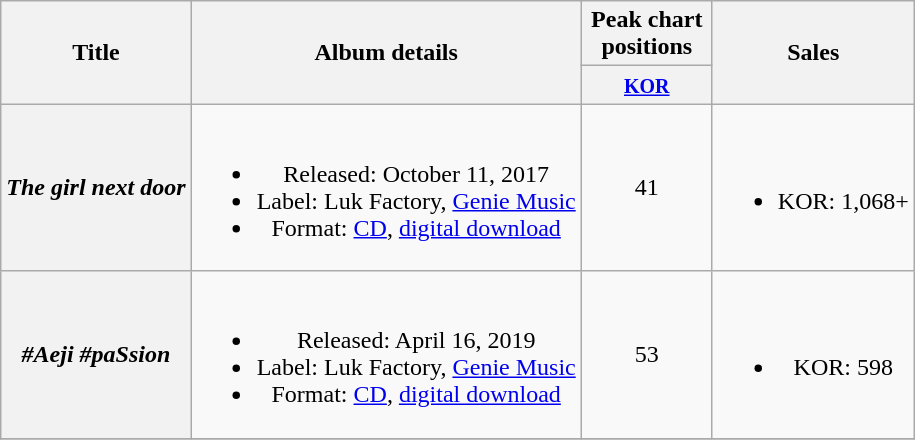<table class="wikitable plainrowheaders" style="text-align:center;">
<tr>
<th scope="col" rowspan="2">Title</th>
<th scope="col" rowspan="2">Album details</th>
<th scope="col" colspan="1" style="width:5em;">Peak chart positions</th>
<th scope="col" rowspan="2">Sales</th>
</tr>
<tr>
<th><small><a href='#'>KOR</a></small><br></th>
</tr>
<tr>
<th scope="row"><em>The girl next door</em></th>
<td><br><ul><li>Released: October 11, 2017</li><li>Label: Luk Factory, <a href='#'>Genie Music</a></li><li>Format: <a href='#'>CD</a>, <a href='#'>digital download</a></li></ul></td>
<td>41</td>
<td><br><ul><li>KOR: 1,068+</li></ul></td>
</tr>
<tr>
<th scope="row"><em>#Aeji #paSsion</em></th>
<td><br><ul><li>Released: April 16, 2019</li><li>Label: Luk Factory, <a href='#'>Genie Music</a></li><li>Format: <a href='#'>CD</a>, <a href='#'>digital download</a></li></ul></td>
<td>53</td>
<td><br><ul><li>KOR: 598</li></ul></td>
</tr>
<tr>
</tr>
</table>
